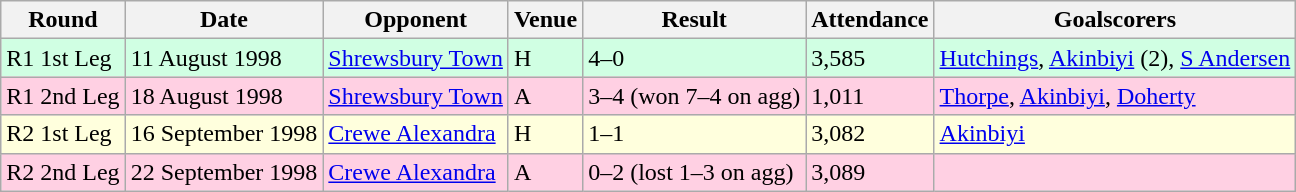<table class="wikitable">
<tr>
<th>Round</th>
<th>Date</th>
<th>Opponent</th>
<th>Venue</th>
<th>Result</th>
<th>Attendance</th>
<th>Goalscorers</th>
</tr>
<tr style="background:#d0ffe3;">
<td>R1 1st Leg</td>
<td>11 August 1998</td>
<td><a href='#'>Shrewsbury Town</a></td>
<td>H</td>
<td>4–0</td>
<td>3,585</td>
<td><a href='#'>Hutchings</a>, <a href='#'>Akinbiyi</a> (2), <a href='#'>S Andersen</a></td>
</tr>
<tr style="background:#ffd0e3;">
<td>R1 2nd Leg</td>
<td>18 August 1998</td>
<td><a href='#'>Shrewsbury Town</a></td>
<td>A</td>
<td>3–4 (won 7–4 on agg)</td>
<td>1,011</td>
<td><a href='#'>Thorpe</a>, <a href='#'>Akinbiyi</a>, <a href='#'>Doherty</a></td>
</tr>
<tr style="background:#ffd;">
<td>R2 1st Leg</td>
<td>16 September 1998</td>
<td><a href='#'>Crewe Alexandra</a></td>
<td>H</td>
<td>1–1</td>
<td>3,082</td>
<td><a href='#'>Akinbiyi</a></td>
</tr>
<tr style="background:#ffd0e3;">
<td>R2 2nd Leg</td>
<td>22 September 1998</td>
<td><a href='#'>Crewe Alexandra</a></td>
<td>A</td>
<td>0–2 (lost 1–3 on agg)</td>
<td>3,089</td>
<td></td>
</tr>
</table>
